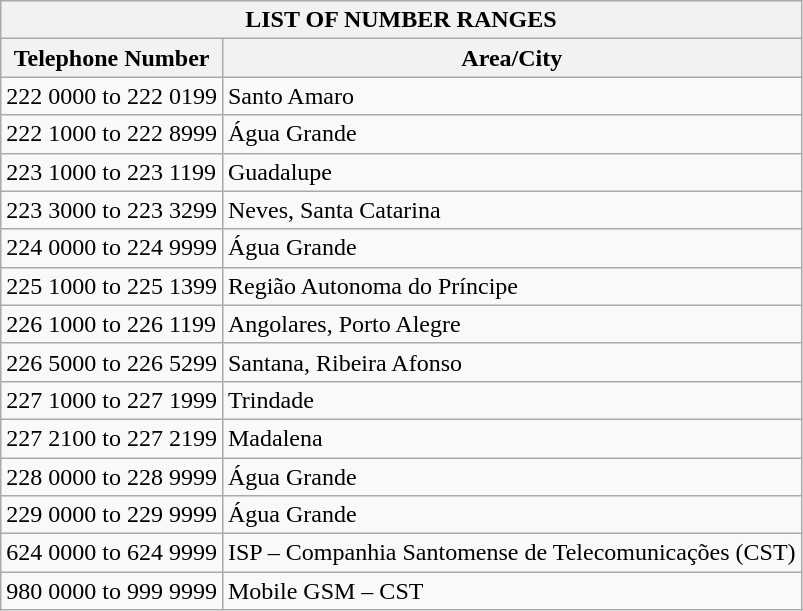<table class="wikitable" border=1>
<tr>
<th colspan="2">LIST OF NUMBER RANGES</th>
</tr>
<tr>
<th>Telephone Number</th>
<th>Area/City</th>
</tr>
<tr>
<td>222 0000 to 222 0199</td>
<td>Santo Amaro</td>
</tr>
<tr>
<td>222 1000 to 222 8999</td>
<td>Água Grande</td>
</tr>
<tr>
<td>223 1000 to 223 1199</td>
<td>Guadalupe</td>
</tr>
<tr>
<td>223 3000 to 223 3299</td>
<td>Neves, Santa Catarina</td>
</tr>
<tr>
<td>224 0000 to 224 9999</td>
<td>Água Grande</td>
</tr>
<tr>
<td>225 1000 to 225 1399</td>
<td>Região Autonoma do Príncipe</td>
</tr>
<tr>
<td>226 1000 to 226 1199</td>
<td>Angolares, Porto Alegre</td>
</tr>
<tr>
<td>226 5000 to 226 5299</td>
<td>Santana, Ribeira Afonso</td>
</tr>
<tr>
<td>227 1000 to 227 1999</td>
<td>Trindade</td>
</tr>
<tr>
<td>227 2100 to 227 2199</td>
<td>Madalena</td>
</tr>
<tr>
<td>228 0000 to 228 9999</td>
<td>Água Grande</td>
</tr>
<tr>
<td>229 0000 to 229 9999</td>
<td>Água Grande</td>
</tr>
<tr>
<td>624 0000 to 624 9999</td>
<td>ISP – Companhia Santomense de Telecomunicações (CST)</td>
</tr>
<tr>
<td>980 0000 to 999 9999</td>
<td>Mobile GSM – CST</td>
</tr>
</table>
